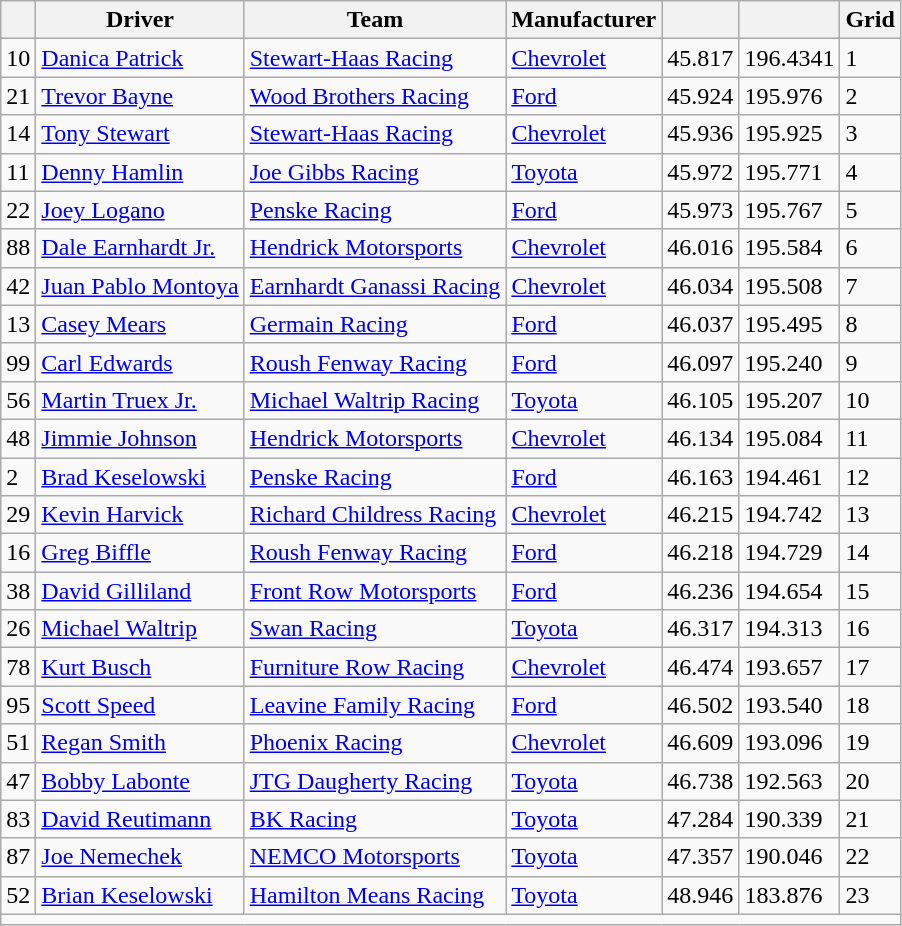<table class="wikitable">
<tr>
<th></th>
<th>Driver</th>
<th>Team</th>
<th>Manufacturer</th>
<th></th>
<th></th>
<th>Grid</th>
</tr>
<tr>
<td>10</td>
<td><a href='#'>Danica Patrick</a></td>
<td><a href='#'>Stewart-Haas Racing</a></td>
<td><a href='#'>Chevrolet</a></td>
<td>45.817</td>
<td>196.4341</td>
<td>1</td>
</tr>
<tr>
<td>21</td>
<td><a href='#'>Trevor Bayne</a></td>
<td><a href='#'>Wood Brothers Racing</a></td>
<td><a href='#'>Ford</a></td>
<td>45.924</td>
<td>195.976</td>
<td>2</td>
</tr>
<tr>
<td>14</td>
<td><a href='#'>Tony Stewart</a></td>
<td><a href='#'>Stewart-Haas Racing</a></td>
<td><a href='#'>Chevrolet</a></td>
<td>45.936</td>
<td>195.925</td>
<td>3</td>
</tr>
<tr>
<td>11</td>
<td><a href='#'>Denny Hamlin</a></td>
<td><a href='#'>Joe Gibbs Racing</a></td>
<td><a href='#'>Toyota</a></td>
<td>45.972</td>
<td>195.771</td>
<td>4</td>
</tr>
<tr>
<td>22</td>
<td><a href='#'>Joey Logano</a></td>
<td><a href='#'>Penske Racing</a></td>
<td><a href='#'>Ford</a></td>
<td>45.973</td>
<td>195.767</td>
<td>5</td>
</tr>
<tr>
<td>88</td>
<td><a href='#'>Dale Earnhardt Jr.</a></td>
<td><a href='#'>Hendrick Motorsports</a></td>
<td><a href='#'>Chevrolet</a></td>
<td>46.016</td>
<td>195.584</td>
<td>6</td>
</tr>
<tr>
<td>42</td>
<td><a href='#'>Juan Pablo Montoya</a></td>
<td><a href='#'>Earnhardt Ganassi Racing</a></td>
<td><a href='#'>Chevrolet</a></td>
<td>46.034</td>
<td>195.508</td>
<td>7</td>
</tr>
<tr>
<td>13</td>
<td><a href='#'>Casey Mears</a></td>
<td><a href='#'>Germain Racing</a></td>
<td><a href='#'>Ford</a></td>
<td>46.037</td>
<td>195.495</td>
<td>8</td>
</tr>
<tr>
<td>99</td>
<td><a href='#'>Carl Edwards</a></td>
<td><a href='#'>Roush Fenway Racing</a></td>
<td><a href='#'>Ford</a></td>
<td>46.097</td>
<td>195.240</td>
<td>9</td>
</tr>
<tr>
<td>56</td>
<td><a href='#'>Martin Truex Jr.</a></td>
<td><a href='#'>Michael Waltrip Racing</a></td>
<td><a href='#'>Toyota</a></td>
<td>46.105</td>
<td>195.207</td>
<td>10</td>
</tr>
<tr>
<td>48</td>
<td><a href='#'>Jimmie Johnson</a></td>
<td><a href='#'>Hendrick Motorsports</a></td>
<td><a href='#'>Chevrolet</a></td>
<td>46.134</td>
<td>195.084</td>
<td>11</td>
</tr>
<tr>
<td>2</td>
<td><a href='#'>Brad Keselowski</a></td>
<td><a href='#'>Penske Racing</a></td>
<td><a href='#'>Ford</a></td>
<td>46.163</td>
<td>194.461</td>
<td>12</td>
</tr>
<tr>
<td>29</td>
<td><a href='#'>Kevin Harvick</a></td>
<td><a href='#'>Richard Childress Racing</a></td>
<td><a href='#'>Chevrolet</a></td>
<td>46.215</td>
<td>194.742</td>
<td>13</td>
</tr>
<tr>
<td>16</td>
<td><a href='#'>Greg Biffle</a></td>
<td><a href='#'>Roush Fenway Racing</a></td>
<td><a href='#'>Ford</a></td>
<td>46.218</td>
<td>194.729</td>
<td>14</td>
</tr>
<tr>
<td>38</td>
<td><a href='#'>David Gilliland</a></td>
<td><a href='#'>Front Row Motorsports</a></td>
<td><a href='#'>Ford</a></td>
<td>46.236</td>
<td>194.654</td>
<td>15</td>
</tr>
<tr>
<td>26</td>
<td><a href='#'>Michael Waltrip</a></td>
<td><a href='#'>Swan Racing</a></td>
<td><a href='#'>Toyota</a></td>
<td>46.317</td>
<td>194.313</td>
<td>16</td>
</tr>
<tr>
<td>78</td>
<td><a href='#'>Kurt Busch</a></td>
<td><a href='#'>Furniture Row Racing</a></td>
<td><a href='#'>Chevrolet</a></td>
<td>46.474</td>
<td>193.657</td>
<td>17</td>
</tr>
<tr>
<td>95</td>
<td><a href='#'>Scott Speed</a></td>
<td><a href='#'>Leavine Family Racing</a></td>
<td><a href='#'>Ford</a></td>
<td>46.502</td>
<td>193.540</td>
<td>18</td>
</tr>
<tr>
<td>51</td>
<td><a href='#'>Regan Smith</a></td>
<td><a href='#'>Phoenix Racing</a></td>
<td><a href='#'>Chevrolet</a></td>
<td>46.609</td>
<td>193.096</td>
<td>19</td>
</tr>
<tr>
<td>47</td>
<td><a href='#'>Bobby Labonte</a></td>
<td><a href='#'>JTG Daugherty Racing</a></td>
<td><a href='#'>Toyota</a></td>
<td>46.738</td>
<td>192.563</td>
<td>20</td>
</tr>
<tr>
<td>83</td>
<td><a href='#'>David Reutimann</a></td>
<td><a href='#'>BK Racing</a></td>
<td><a href='#'>Toyota</a></td>
<td>47.284</td>
<td>190.339</td>
<td>21</td>
</tr>
<tr>
<td>87</td>
<td><a href='#'>Joe Nemechek</a></td>
<td><a href='#'>NEMCO Motorsports</a></td>
<td><a href='#'>Toyota</a></td>
<td>47.357</td>
<td>190.046</td>
<td>22</td>
</tr>
<tr>
<td>52</td>
<td><a href='#'>Brian Keselowski</a></td>
<td><a href='#'>Hamilton Means Racing</a></td>
<td><a href='#'>Toyota</a></td>
<td>48.946</td>
<td>183.876</td>
<td>23</td>
</tr>
<tr>
<td colspan="8"></td>
</tr>
</table>
